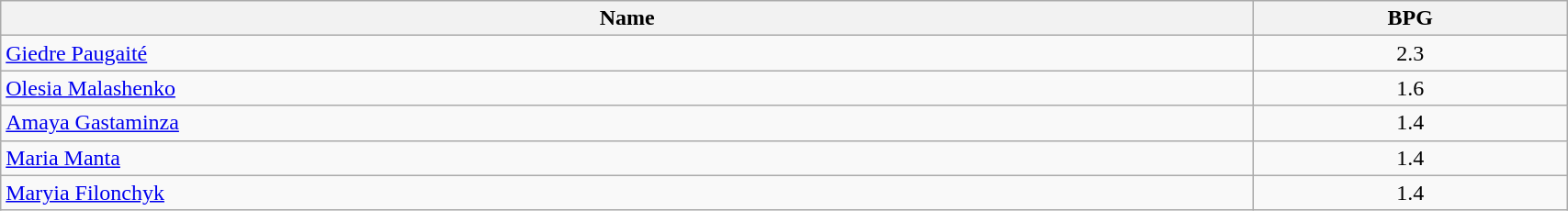<table class=wikitable width="90%">
<tr>
<th width="80%">Name</th>
<th width="20%">BPG</th>
</tr>
<tr>
<td> <a href='#'>Giedre Paugaité</a></td>
<td align=center>2.3</td>
</tr>
<tr>
<td> <a href='#'>Olesia Malashenko</a></td>
<td align=center>1.6</td>
</tr>
<tr>
<td> <a href='#'>Amaya Gastaminza</a></td>
<td align=center>1.4</td>
</tr>
<tr>
<td> <a href='#'>Maria Manta</a></td>
<td align=center>1.4</td>
</tr>
<tr>
<td> <a href='#'>Maryia Filonchyk</a></td>
<td align=center>1.4</td>
</tr>
</table>
